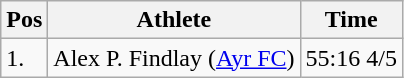<table class="wikitable">
<tr>
<th>Pos</th>
<th>Athlete</th>
<th>Time</th>
</tr>
<tr>
<td>1.</td>
<td>Alex P. Findlay (<a href='#'>Ayr FC</a>)</td>
<td>55:16 4/5</td>
</tr>
</table>
